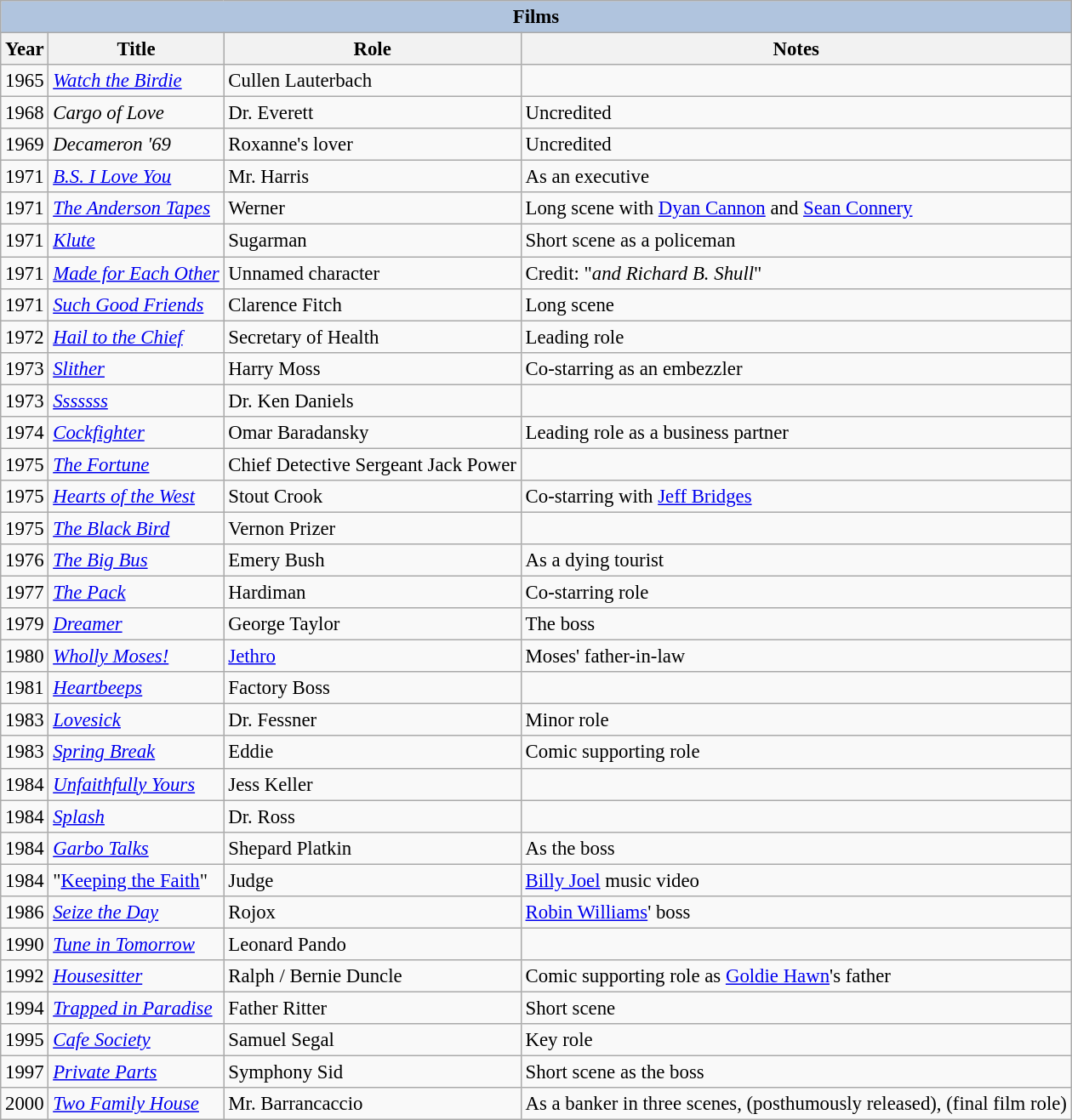<table class="wikitable" style="font-size: 95%;">
<tr>
<th colspan="4" style="background: LightSteelBlue;">Films</th>
</tr>
<tr>
<th>Year</th>
<th>Title</th>
<th>Role</th>
<th>Notes</th>
</tr>
<tr>
<td>1965</td>
<td><em><a href='#'>Watch the Birdie</a></em></td>
<td>Cullen Lauterbach</td>
<td></td>
</tr>
<tr>
<td>1968</td>
<td><em>Cargo of Love</em></td>
<td>Dr. Everett</td>
<td>Uncredited</td>
</tr>
<tr>
<td>1969</td>
<td><em>Decameron '69</em></td>
<td>Roxanne's lover</td>
<td>Uncredited</td>
</tr>
<tr>
<td>1971</td>
<td><em><a href='#'>B.S. I Love You</a></em></td>
<td>Mr. Harris</td>
<td>As an executive</td>
</tr>
<tr>
<td>1971</td>
<td><em><a href='#'>The Anderson Tapes</a></em></td>
<td>Werner</td>
<td>Long scene with <a href='#'>Dyan Cannon</a> and <a href='#'>Sean Connery</a></td>
</tr>
<tr>
<td>1971</td>
<td><em><a href='#'>Klute</a></em></td>
<td>Sugarman</td>
<td>Short scene as a policeman</td>
</tr>
<tr>
<td>1971</td>
<td><em><a href='#'>Made for Each Other</a></em></td>
<td>Unnamed character</td>
<td>Credit: "<em>and Richard B. Shull</em>"</td>
</tr>
<tr>
<td>1971</td>
<td><em><a href='#'>Such Good Friends</a></em></td>
<td>Clarence Fitch</td>
<td>Long scene</td>
</tr>
<tr>
<td>1972</td>
<td><em><a href='#'>Hail to the Chief</a></em></td>
<td>Secretary of Health</td>
<td>Leading role</td>
</tr>
<tr>
<td>1973</td>
<td><em><a href='#'>Slither</a></em></td>
<td>Harry Moss</td>
<td>Co-starring as an embezzler</td>
</tr>
<tr>
<td>1973</td>
<td><em><a href='#'>Sssssss</a></em></td>
<td>Dr. Ken Daniels</td>
<td></td>
</tr>
<tr>
<td>1974</td>
<td><em><a href='#'>Cockfighter</a></em></td>
<td>Omar Baradansky</td>
<td>Leading role as a business partner</td>
</tr>
<tr>
<td>1975</td>
<td><em><a href='#'>The Fortune</a></em></td>
<td>Chief Detective Sergeant Jack Power</td>
<td></td>
</tr>
<tr>
<td>1975</td>
<td><em><a href='#'>Hearts of the West</a></em></td>
<td>Stout Crook</td>
<td>Co-starring with <a href='#'>Jeff Bridges</a></td>
</tr>
<tr>
<td>1975</td>
<td><em><a href='#'>The Black Bird</a></em></td>
<td>Vernon Prizer</td>
<td></td>
</tr>
<tr>
<td>1976</td>
<td><em><a href='#'>The Big Bus</a></em></td>
<td>Emery Bush</td>
<td>As a dying tourist</td>
</tr>
<tr>
<td>1977</td>
<td><em><a href='#'>The Pack</a></em></td>
<td>Hardiman</td>
<td>Co-starring role</td>
</tr>
<tr>
<td>1979</td>
<td><em><a href='#'>Dreamer</a></em></td>
<td>George Taylor</td>
<td>The boss</td>
</tr>
<tr>
<td>1980</td>
<td><em><a href='#'>Wholly Moses!</a></em></td>
<td><a href='#'>Jethro</a></td>
<td>Moses' father-in-law</td>
</tr>
<tr>
<td>1981</td>
<td><em><a href='#'>Heartbeeps</a></em></td>
<td>Factory Boss</td>
<td></td>
</tr>
<tr>
<td>1983</td>
<td><em><a href='#'>Lovesick</a></em></td>
<td>Dr. Fessner</td>
<td>Minor role</td>
</tr>
<tr>
<td>1983</td>
<td><em><a href='#'>Spring Break</a></em></td>
<td>Eddie</td>
<td>Comic supporting role</td>
</tr>
<tr>
<td>1984</td>
<td><em><a href='#'>Unfaithfully Yours</a></em></td>
<td>Jess Keller</td>
<td></td>
</tr>
<tr>
<td>1984</td>
<td><em><a href='#'>Splash</a></em></td>
<td>Dr. Ross</td>
<td></td>
</tr>
<tr>
<td>1984</td>
<td><em><a href='#'>Garbo Talks</a></em></td>
<td>Shepard Platkin</td>
<td>As the boss</td>
</tr>
<tr>
<td>1984</td>
<td>"<a href='#'>Keeping the Faith</a>"</td>
<td>Judge</td>
<td><a href='#'>Billy Joel</a> music video</td>
</tr>
<tr>
<td>1986</td>
<td><em><a href='#'>Seize the Day</a></em></td>
<td>Rojox</td>
<td><a href='#'>Robin Williams</a>' boss</td>
</tr>
<tr>
<td>1990</td>
<td><em><a href='#'>Tune in Tomorrow</a></em></td>
<td>Leonard Pando</td>
<td></td>
</tr>
<tr>
<td>1992</td>
<td><em><a href='#'>Housesitter</a></em></td>
<td>Ralph / Bernie Duncle</td>
<td>Comic supporting role as <a href='#'>Goldie Hawn</a>'s father</td>
</tr>
<tr>
<td>1994</td>
<td><em><a href='#'>Trapped in Paradise</a></em></td>
<td>Father Ritter</td>
<td>Short scene</td>
</tr>
<tr>
<td>1995</td>
<td><em><a href='#'>Cafe Society</a></em></td>
<td>Samuel Segal</td>
<td>Key role</td>
</tr>
<tr>
<td>1997</td>
<td><em><a href='#'>Private Parts</a></em></td>
<td>Symphony Sid</td>
<td>Short scene as the boss</td>
</tr>
<tr>
<td>2000</td>
<td><em><a href='#'>Two Family House</a></em></td>
<td>Mr. Barrancaccio</td>
<td>As a banker in three scenes, (posthumously released), (final film role)</td>
</tr>
</table>
